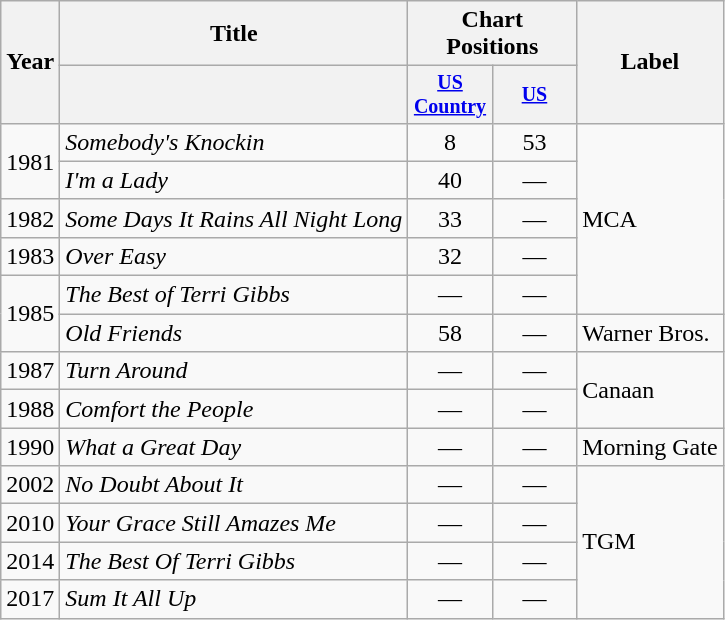<table class="wikitable">
<tr>
<th rowspan="2">Year</th>
<th>Title</th>
<th colspan="2">Chart Positions</th>
<th rowspan="2">Label</th>
</tr>
<tr style="font-size:smaller;">
<th></th>
<th width="50"><a href='#'>US Country</a></th>
<th width="50"><a href='#'>US</a></th>
</tr>
<tr>
<td rowspan=2>1981</td>
<td><em>Somebody's Knockin</em></td>
<td align="center">8</td>
<td align="center">53</td>
<td rowspan=5>MCA</td>
</tr>
<tr>
<td><em>I'm a Lady</em></td>
<td align="center">40</td>
<td align="center">—</td>
</tr>
<tr>
<td>1982</td>
<td><em>Some Days It Rains All Night Long</em></td>
<td align="center">33</td>
<td align="center">—</td>
</tr>
<tr>
<td>1983</td>
<td><em>Over Easy</em></td>
<td align="center">32</td>
<td align="center">—</td>
</tr>
<tr>
<td rowspan=2>1985</td>
<td><em>The Best of Terri Gibbs</em></td>
<td align="center">—</td>
<td align="center">—</td>
</tr>
<tr>
<td><em>Old Friends</em></td>
<td align="center">58</td>
<td align="center">—</td>
<td>Warner Bros.</td>
</tr>
<tr>
<td>1987</td>
<td><em>Turn Around</em></td>
<td align="center">—</td>
<td align="center">—</td>
<td rowspan=2>Canaan</td>
</tr>
<tr>
<td>1988</td>
<td><em>Comfort the People</em></td>
<td align="center">—</td>
<td align="center">—</td>
</tr>
<tr>
<td>1990</td>
<td><em>What a Great Day</em></td>
<td align="center">—</td>
<td align="center">—</td>
<td>Morning Gate</td>
</tr>
<tr>
<td>2002</td>
<td><em>No Doubt About It</em></td>
<td align="center">—</td>
<td align="center">—</td>
<td rowspan="4">TGM</td>
</tr>
<tr>
<td>2010</td>
<td><em>Your Grace Still Amazes Me</em></td>
<td align="center">—</td>
<td align="center">—</td>
</tr>
<tr>
<td>2014</td>
<td><em>The Best Of Terri Gibbs</em></td>
<td align="center">—</td>
<td align="center">—</td>
</tr>
<tr>
<td>2017</td>
<td><em>Sum It All Up</em></td>
<td align="center">—</td>
<td align="center">—</td>
</tr>
</table>
